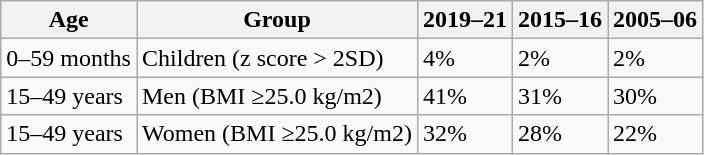<table class="wikitable sortable">
<tr>
<th>Age</th>
<th>Group</th>
<th>2019–21</th>
<th>2015–16</th>
<th>2005–06</th>
</tr>
<tr>
<td>0–59 months</td>
<td>Children (z score > 2SD)</td>
<td>4%</td>
<td>2%</td>
<td>2%</td>
</tr>
<tr>
<td>15–49 years</td>
<td>Men (BMI ≥25.0 kg/m2)</td>
<td>41%</td>
<td>31%</td>
<td>30%</td>
</tr>
<tr>
<td>15–49 years</td>
<td>Women (BMI ≥25.0 kg/m2)</td>
<td>32%</td>
<td>28%</td>
<td>22%</td>
</tr>
</table>
